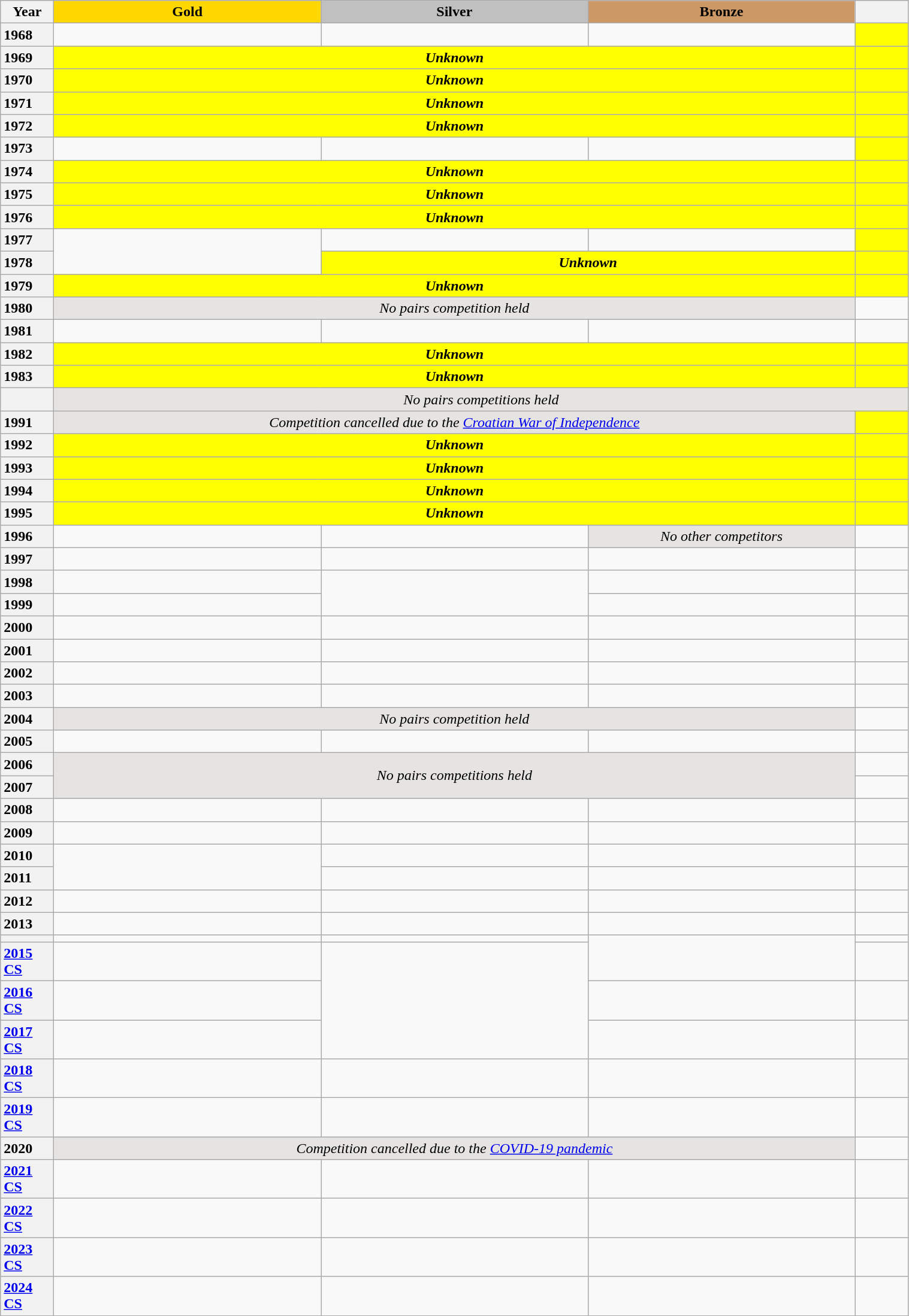<table class="wikitable unsortable" style="text-align:left; width:80%">
<tr>
<th scope="col" style="text-align:center; width:5%">Year</th>
<th scope="col" style="text-align:center; width:25%; background:gold">Gold</th>
<th scope="col" style="text-align:center; width:25%; background:silver">Silver</th>
<th scope="col" style="text-align:center; width:25%; background:#c96">Bronze</th>
<th scope="col" style="text-align:center; width:5%"></th>
</tr>
<tr>
<th scope="row" style="text-align:left">1968</th>
<td></td>
<td></td>
<td></td>
<td bgcolor="yellow"></td>
</tr>
<tr>
<th scope="row" style="text-align:left">1969</th>
<td colspan="3" align="center" bgcolor="yellow"><strong><em>Unknown</em></strong></td>
<td bgcolor="yellow"></td>
</tr>
<tr>
<th scope="row" style="text-align:left">1970</th>
<td colspan="3" align="center" bgcolor="yellow"><strong><em>Unknown</em></strong></td>
<td bgcolor="yellow"></td>
</tr>
<tr>
<th scope="row" style="text-align:left">1971</th>
<td colspan="3" align="center" bgcolor="yellow"><strong><em>Unknown</em></strong></td>
<td bgcolor="yellow"></td>
</tr>
<tr>
<th scope="row" style="text-align:left">1972</th>
<td colspan="3" align="center" bgcolor="yellow"><strong><em>Unknown</em></strong></td>
<td bgcolor="yellow"></td>
</tr>
<tr>
<th scope="row" style="text-align:left">1973</th>
<td></td>
<td></td>
<td></td>
<td bgcolor="yellow"></td>
</tr>
<tr>
<th scope="row" style="text-align:left">1974</th>
<td colspan="3" align="center" bgcolor="yellow"><strong><em>Unknown</em></strong></td>
<td bgcolor="yellow"></td>
</tr>
<tr>
<th scope="row" style="text-align:left">1975</th>
<td colspan="3" align="center" bgcolor="yellow"><strong><em>Unknown</em></strong></td>
<td bgcolor="yellow"></td>
</tr>
<tr>
<th scope="row" style="text-align:left">1976</th>
<td colspan="3" align="center" bgcolor="yellow"><strong><em>Unknown</em></strong></td>
<td bgcolor="yellow"></td>
</tr>
<tr>
<th scope="row" style="text-align:left">1977</th>
<td rowspan="2"></td>
<td></td>
<td></td>
<td bgcolor="yellow"></td>
</tr>
<tr>
<th scope="row" style="text-align:left">1978</th>
<td colspan="2" align="center" bgcolor="yellow"><strong><em>Unknown</em></strong></td>
<td bgcolor="yellow"></td>
</tr>
<tr>
<th scope="row" style="text-align:left">1979</th>
<td colspan="3" align="center" bgcolor="yellow"><strong><em>Unknown</em></strong></td>
<td bgcolor="yellow"></td>
</tr>
<tr>
<th scope="row" style="text-align:left">1980</th>
<td colspan="3" bgcolor="e5e4e2" align="center"><em>No pairs competition held</em></td>
<td></td>
</tr>
<tr>
<th scope="row" style="text-align:left">1981</th>
<td></td>
<td></td>
<td></td>
<td></td>
</tr>
<tr>
<th scope="row" style="text-align:left">1982</th>
<td colspan="3" align="center" bgcolor="yellow"><strong><em>Unknown</em></strong></td>
<td bgcolor="yellow"></td>
</tr>
<tr>
<th scope="row" style="text-align:left">1983</th>
<td colspan="3" align="center" bgcolor="yellow"><strong><em>Unknown</em></strong></td>
<td bgcolor="yellow"></td>
</tr>
<tr>
<th scope="row" style="text-align:left"></th>
<td colspan="4" align="center" bgcolor="e5e4e2"><em>No pairs competitions held</em></td>
</tr>
<tr>
<th scope="row" style="text-align:left">1991</th>
<td colspan="3" align="center" bgcolor="e5e4e2"><em>Competition cancelled due to the <a href='#'>Croatian War of Independence</a></em></td>
<td bgcolor="yellow"></td>
</tr>
<tr>
<th scope="row" style="text-align:left">1992</th>
<td colspan="3" align="center" bgcolor="yellow"><strong><em>Unknown</em></strong></td>
<td bgcolor="yellow"></td>
</tr>
<tr>
<th scope="row" style="text-align:left">1993</th>
<td colspan="3" align="center" bgcolor="yellow"><strong><em>Unknown</em></strong></td>
<td bgcolor="yellow"></td>
</tr>
<tr>
<th scope="row" style="text-align:left">1994</th>
<td colspan="3" align="center" bgcolor="yellow"><strong><em>Unknown</em></strong></td>
<td bgcolor="yellow"></td>
</tr>
<tr>
<th scope="row" style="text-align:left">1995</th>
<td colspan="3" align="center" bgcolor="yellow"><strong><em>Unknown</em></strong></td>
<td bgcolor="yellow"></td>
</tr>
<tr>
<th scope="row" style="text-align:left">1996</th>
<td></td>
<td></td>
<td align="center" bgcolor="e5e4e2"><em>No other competitors</em></td>
<td></td>
</tr>
<tr>
<th scope="row" style="text-align:left">1997</th>
<td></td>
<td></td>
<td></td>
<td></td>
</tr>
<tr>
<th scope="row" style="text-align:left">1998</th>
<td></td>
<td rowspan="2"></td>
<td></td>
<td></td>
</tr>
<tr>
<th scope="row" style="text-align:left">1999</th>
<td></td>
<td></td>
<td></td>
</tr>
<tr>
<th scope="row" style="text-align:left">2000</th>
<td></td>
<td></td>
<td></td>
<td></td>
</tr>
<tr>
<th scope="row" style="text-align:left">2001</th>
<td></td>
<td></td>
<td></td>
<td></td>
</tr>
<tr>
<th scope="row" style="text-align:left">2002</th>
<td></td>
<td></td>
<td></td>
<td></td>
</tr>
<tr>
<th scope="row" style="text-align:left">2003</th>
<td></td>
<td></td>
<td></td>
<td></td>
</tr>
<tr>
<th scope="row" style="text-align:left">2004</th>
<td colspan="3" bgcolor="e5e4e2" align="center"><em>No pairs competition held</em></td>
<td></td>
</tr>
<tr>
<th scope="row" style="text-align:left">2005</th>
<td></td>
<td></td>
<td></td>
<td></td>
</tr>
<tr>
<th scope="row" style="text-align:left">2006</th>
<td colspan="3" rowspan="2" bgcolor="e5e4e2" align="center"><em>No pairs competitions held</em></td>
<td></td>
</tr>
<tr>
<th scope="row" style="text-align:left">2007</th>
<td></td>
</tr>
<tr>
<th scope="row" style="text-align:left">2008</th>
<td></td>
<td></td>
<td></td>
<td></td>
</tr>
<tr>
<th scope="row" style="text-align:left">2009</th>
<td></td>
<td></td>
<td></td>
<td></td>
</tr>
<tr>
<th scope="row" style="text-align:left">2010</th>
<td rowspan="2"></td>
<td></td>
<td></td>
<td></td>
</tr>
<tr>
<th scope="row" style="text-align:left">2011</th>
<td></td>
<td></td>
<td></td>
</tr>
<tr>
<th scope="row" style="text-align:left">2012</th>
<td></td>
<td></td>
<td></td>
<td></td>
</tr>
<tr>
<th scope="row" style="text-align:left">2013</th>
<td></td>
<td></td>
<td></td>
<td></td>
</tr>
<tr>
<th scope="row" style="text-align:left"></th>
<td></td>
<td></td>
<td rowspan="2"></td>
<td></td>
</tr>
<tr>
<th scope="row" style="text-align:left"><a href='#'>2015 CS</a></th>
<td></td>
<td rowspan="3"></td>
<td></td>
</tr>
<tr>
<th scope="row" style="text-align:left"><a href='#'>2016 CS</a></th>
<td></td>
<td></td>
<td></td>
</tr>
<tr>
<th scope="row" style="text-align:left"><a href='#'>2017 CS</a></th>
<td></td>
<td></td>
<td></td>
</tr>
<tr>
<th scope="row" style="text-align:left"><a href='#'>2018 CS</a></th>
<td></td>
<td></td>
<td></td>
<td></td>
</tr>
<tr>
<th scope="row" style="text-align:left"><a href='#'>2019 CS</a></th>
<td></td>
<td></td>
<td></td>
<td></td>
</tr>
<tr>
<th scope="row" style="text-align:left">2020</th>
<td colspan="3" align="center" bgcolor="e5e4e2"><em>Competition cancelled due to the <a href='#'>COVID-19 pandemic</a></em></td>
<td></td>
</tr>
<tr>
<th scope="row" style="text-align:left"><a href='#'>2021 CS</a></th>
<td></td>
<td></td>
<td></td>
<td></td>
</tr>
<tr>
<th scope="row" style="text-align:left"><a href='#'>2022 CS</a></th>
<td></td>
<td></td>
<td></td>
<td></td>
</tr>
<tr>
<th scope="row" style="text-align:left"><a href='#'>2023 CS</a></th>
<td></td>
<td></td>
<td></td>
<td></td>
</tr>
<tr>
<th scope="row" style="text-align:left"><a href='#'>2024 CS</a></th>
<td></td>
<td></td>
<td></td>
<td></td>
</tr>
</table>
